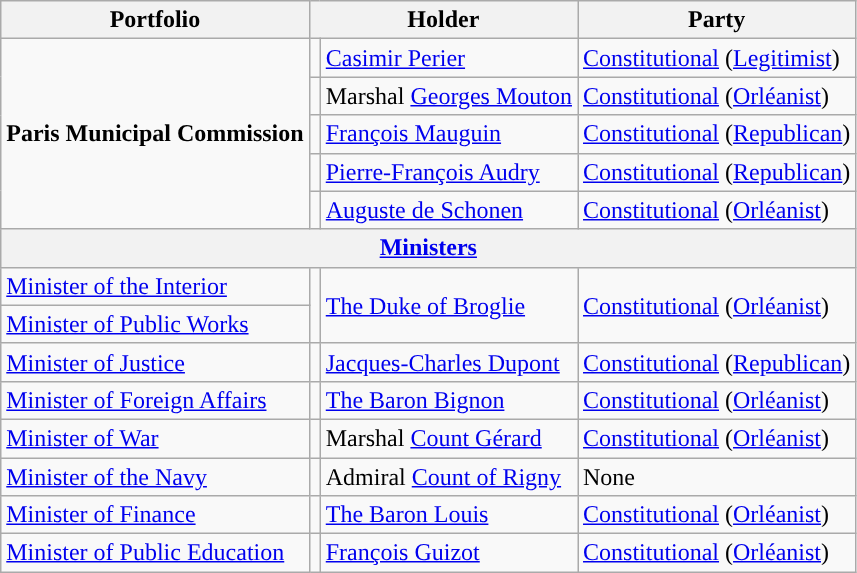<table class="wikitable">
<tr>
<th>Portfolio</th>
<th colspan=2>Holder</th>
<th>Party</th>
</tr>
<tr>
<td rowspan=5><strong>Paris Municipal Commission</strong></td>
<td style="background:"></td>
<td><a href='#'>Casimir Perier</a></td>
<td><a href='#'>Constitutional</a> (<a href='#'>Legitimist</a>)</td>
</tr>
<tr>
<td style="background:"></td>
<td>Marshal <a href='#'>Georges Mouton</a></td>
<td><a href='#'>Constitutional</a> (<a href='#'>Orléanist</a>)</td>
</tr>
<tr>
<td style="background:"></td>
<td><a href='#'>François Mauguin</a></td>
<td><a href='#'>Constitutional</a> (<a href='#'>Republican</a>)</td>
</tr>
<tr>
<td style="background:"></td>
<td><a href='#'>Pierre-François Audry</a></td>
<td><a href='#'>Constitutional</a> (<a href='#'>Republican</a>)</td>
</tr>
<tr>
<td style="background:"></td>
<td><a href='#'>Auguste de Schonen</a></td>
<td><a href='#'>Constitutional</a> (<a href='#'>Orléanist</a>)</td>
</tr>
<tr>
<th colspan=4 align=center><a href='#'>Ministers</a></th>
</tr>
<tr>
<td><a href='#'>Minister of the Interior</a></td>
<td rowspan=2 style="background:"></td>
<td rowspan=2><a href='#'>The Duke of Broglie</a></td>
<td rowspan=2><a href='#'>Constitutional</a> (<a href='#'>Orléanist</a>)</td>
</tr>
<tr>
<td><a href='#'>Minister of Public Works</a></td>
</tr>
<tr>
<td><a href='#'>Minister of Justice</a></td>
<td style="background:"></td>
<td><a href='#'>Jacques-Charles Dupont</a></td>
<td><a href='#'>Constitutional</a> (<a href='#'>Republican</a>)</td>
</tr>
<tr>
<td><a href='#'>Minister of Foreign Affairs</a></td>
<td style="background:"></td>
<td><a href='#'>The Baron Bignon</a></td>
<td><a href='#'>Constitutional</a> (<a href='#'>Orléanist</a>)</td>
</tr>
<tr>
<td><a href='#'>Minister of War</a></td>
<td style="background:"></td>
<td>Marshal <a href='#'>Count Gérard</a></td>
<td><a href='#'>Constitutional</a> (<a href='#'>Orléanist</a>)</td>
</tr>
<tr>
<td><a href='#'>Minister of the Navy</a></td>
<td style="background:"></td>
<td>Admiral <a href='#'>Count of Rigny</a></td>
<td>None</td>
</tr>
<tr>
<td><a href='#'>Minister of Finance</a></td>
<td style="background:"></td>
<td><a href='#'>The Baron Louis</a></td>
<td><a href='#'>Constitutional</a> (<a href='#'>Orléanist</a>)</td>
</tr>
<tr>
<td><a href='#'>Minister of Public Education</a></td>
<td style="background:"></td>
<td><a href='#'>François Guizot</a></td>
<td><a href='#'>Constitutional</a> (<a href='#'>Orléanist</a>)</td>
</tr>
</table>
